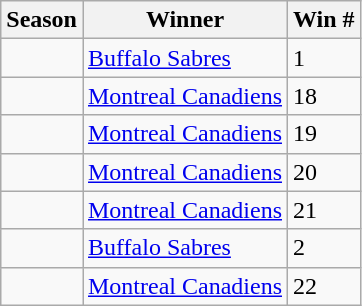<table class="wikitable">
<tr>
<th>Season</th>
<th>Winner</th>
<th>Win #</th>
</tr>
<tr>
<td></td>
<td><a href='#'>Buffalo Sabres</a></td>
<td>1</td>
</tr>
<tr>
<td></td>
<td><a href='#'>Montreal Canadiens</a> </td>
<td>18</td>
</tr>
<tr>
<td></td>
<td><a href='#'>Montreal Canadiens</a> </td>
<td>19</td>
</tr>
<tr>
<td></td>
<td><a href='#'>Montreal Canadiens</a> </td>
<td>20</td>
</tr>
<tr>
<td></td>
<td><a href='#'>Montreal Canadiens</a> </td>
<td>21</td>
</tr>
<tr>
<td></td>
<td><a href='#'>Buffalo Sabres</a></td>
<td>2</td>
</tr>
<tr>
<td></td>
<td><a href='#'>Montreal Canadiens</a></td>
<td>22</td>
</tr>
</table>
